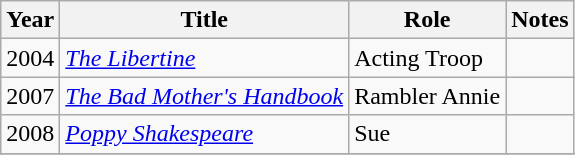<table class = "wikitable sortable">
<tr>
<th>Year</th>
<th>Title</th>
<th>Role</th>
<th class = "unsortable">Notes</th>
</tr>
<tr>
<td>2004</td>
<td><em><a href='#'>The Libertine</a></em></td>
<td>Acting Troop</td>
<td></td>
</tr>
<tr>
<td>2007</td>
<td><em><a href='#'>The Bad Mother's Handbook</a></em></td>
<td>Rambler Annie</td>
<td></td>
</tr>
<tr>
<td>2008</td>
<td><em><a href='#'>Poppy Shakespeare</a></em></td>
<td>Sue</td>
<td></td>
</tr>
<tr>
</tr>
</table>
